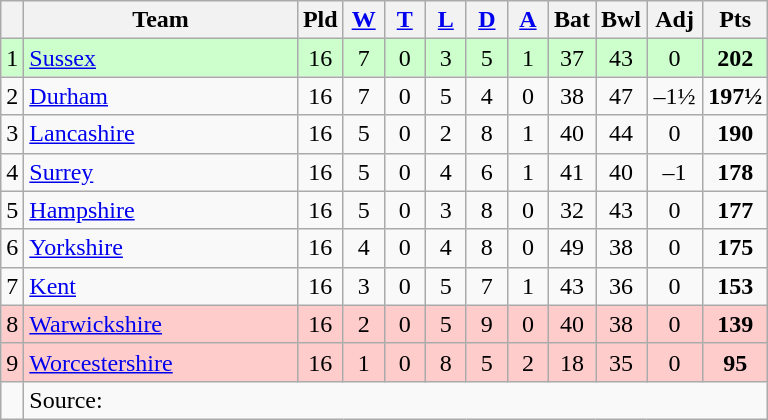<table class="wikitable" style="text-align:center;">
<tr>
<th></th>
<th width="175">Team</th>
<th width=20 abbr="Played">Pld</th>
<th width=20 abbr="Won"><a href='#'>W</a></th>
<th width=20 abbr="Tied"><a href='#'>T</a></th>
<th width=20 abbr="Lost"><a href='#'>L</a></th>
<th width=20 abbr="Drawn"><a href='#'>D</a></th>
<th width=20 abbr="Abandoned"><a href='#'>A</a></th>
<th width=20 abbr="Batting Bonus Points">Bat</th>
<th width=20 abbr="Bowling Bonus Points">Bwl</th>
<th width=30 abbr="Adjustments">Adj</th>
<th width=20 abbr="Points">Pts</th>
</tr>
<tr style="background:#ccffcc;">
<td>1</td>
<td style="text-align:left;"><a href='#'>Sussex</a></td>
<td>16</td>
<td>7</td>
<td>0</td>
<td>3</td>
<td>5</td>
<td>1</td>
<td>37</td>
<td>43</td>
<td>0</td>
<td><strong>202</strong></td>
</tr>
<tr style="background:#f9f9f9;">
<td>2</td>
<td style="text-align:left;"><a href='#'>Durham</a></td>
<td>16</td>
<td>7</td>
<td>0</td>
<td>5</td>
<td>4</td>
<td>0</td>
<td>38</td>
<td>47</td>
<td>–1½</td>
<td><strong>197½</strong></td>
</tr>
<tr style="background:#f9f9f9;">
<td>3</td>
<td style="text-align:left;"><a href='#'>Lancashire</a></td>
<td>16</td>
<td>5</td>
<td>0</td>
<td>2</td>
<td>8</td>
<td>1</td>
<td>40</td>
<td>44</td>
<td>0</td>
<td><strong>190</strong></td>
</tr>
<tr style="background:#f9f9f9;">
<td>4</td>
<td style="text-align:left;"><a href='#'>Surrey</a></td>
<td>16</td>
<td>5</td>
<td>0</td>
<td>4</td>
<td>6</td>
<td>1</td>
<td>41</td>
<td>40</td>
<td>–1</td>
<td><strong>178</strong></td>
</tr>
<tr style="background:#f9f9f9;">
<td>5</td>
<td style="text-align:left;"><a href='#'>Hampshire</a></td>
<td>16</td>
<td>5</td>
<td>0</td>
<td>3</td>
<td>8</td>
<td>0</td>
<td>32</td>
<td>43</td>
<td>0</td>
<td><strong>177</strong></td>
</tr>
<tr style="background:#f9f9f9;">
<td>6</td>
<td style="text-align:left;"><a href='#'>Yorkshire</a></td>
<td>16</td>
<td>4</td>
<td>0</td>
<td>4</td>
<td>8</td>
<td>0</td>
<td>49</td>
<td>38</td>
<td>0</td>
<td><strong>175</strong></td>
</tr>
<tr style="background:#f9f9f9;">
<td>7</td>
<td style="text-align:left;"><a href='#'>Kent</a></td>
<td>16</td>
<td>3</td>
<td>0</td>
<td>5</td>
<td>7</td>
<td>1</td>
<td>43</td>
<td>36</td>
<td>0</td>
<td><strong>153</strong></td>
</tr>
<tr style="background:#ffcccc;">
<td>8</td>
<td style="text-align:left;"><a href='#'>Warwickshire</a></td>
<td>16</td>
<td>2</td>
<td>0</td>
<td>5</td>
<td>9</td>
<td>0</td>
<td>40</td>
<td>38</td>
<td>0</td>
<td><strong>139</strong></td>
</tr>
<tr style="background:#ffcccc;">
<td>9</td>
<td style="text-align:left;"><a href='#'>Worcestershire</a></td>
<td>16</td>
<td>1</td>
<td>0</td>
<td>8</td>
<td>5</td>
<td>2</td>
<td>18</td>
<td>35</td>
<td>0</td>
<td><strong>95</strong></td>
</tr>
<tr>
<td></td>
<td colspan="11" align="left">Source:</td>
</tr>
</table>
